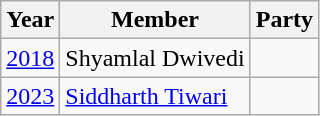<table class="wikitable sortable">
<tr>
<th>Year</th>
<th>Member</th>
<th colspan=2>Party</th>
</tr>
<tr>
<td><a href='#'>2018</a></td>
<td>Shyamlal Dwivedi</td>
<td></td>
</tr>
<tr>
<td><a href='#'>2023</a></td>
<td><a href='#'>Siddharth Tiwari</a></td>
</tr>
</table>
